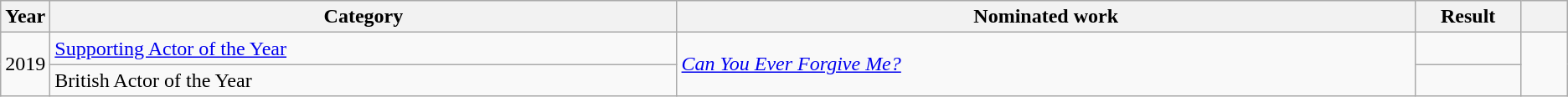<table class=wikitable>
<tr>
<th scope="col" style="width:1em;">Year</th>
<th scope="col" style="width:33em;">Category</th>
<th scope="col" style="width:39em;">Nominated work</th>
<th scope="col" style="width:5em;">Result</th>
<th scope="col" style="width:2em;"></th>
</tr>
<tr>
<td rowspan="2">2019</td>
<td><a href='#'>Supporting Actor of the Year</a></td>
<td rowspan="2"><em><a href='#'>Can You Ever Forgive Me?</a></em></td>
<td></td>
<td style="text-align:center;" rowspan="2"></td>
</tr>
<tr>
<td>British Actor of the Year</td>
<td></td>
</tr>
</table>
